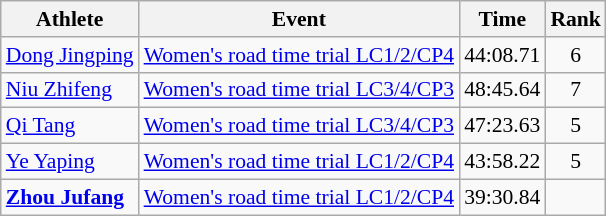<table class=wikitable style="font-size:90%">
<tr>
<th>Athlete</th>
<th>Event</th>
<th>Time</th>
<th>Rank</th>
</tr>
<tr>
<td><a href='#'>Dong Jingping</a></td>
<td><a href='#'>Women's road time trial LC1/2/CP4</a></td>
<td style="text-align:center;">44:08.71</td>
<td style="text-align:center;">6</td>
</tr>
<tr>
<td><a href='#'>Niu Zhifeng</a></td>
<td><a href='#'>Women's road time trial LC3/4/CP3</a></td>
<td style="text-align:center;">48:45.64</td>
<td style="text-align:center;">7</td>
</tr>
<tr>
<td><a href='#'>Qi Tang</a></td>
<td><a href='#'>Women's road time trial LC3/4/CP3</a></td>
<td style="text-align:center;">47:23.63</td>
<td style="text-align:center;">5</td>
</tr>
<tr>
<td><a href='#'>Ye Yaping</a></td>
<td><a href='#'>Women's road time trial LC1/2/CP4</a></td>
<td style="text-align:center;">43:58.22</td>
<td style="text-align:center;">5</td>
</tr>
<tr>
<td rowspan="2"><strong><a href='#'>Zhou Jufang</a></strong></td>
<td><a href='#'>Women's road time trial LC1/2/CP4</a></td>
<td style="text-align:center;">39:30.84</td>
<td style="text-align:center;"></td>
</tr>
</table>
